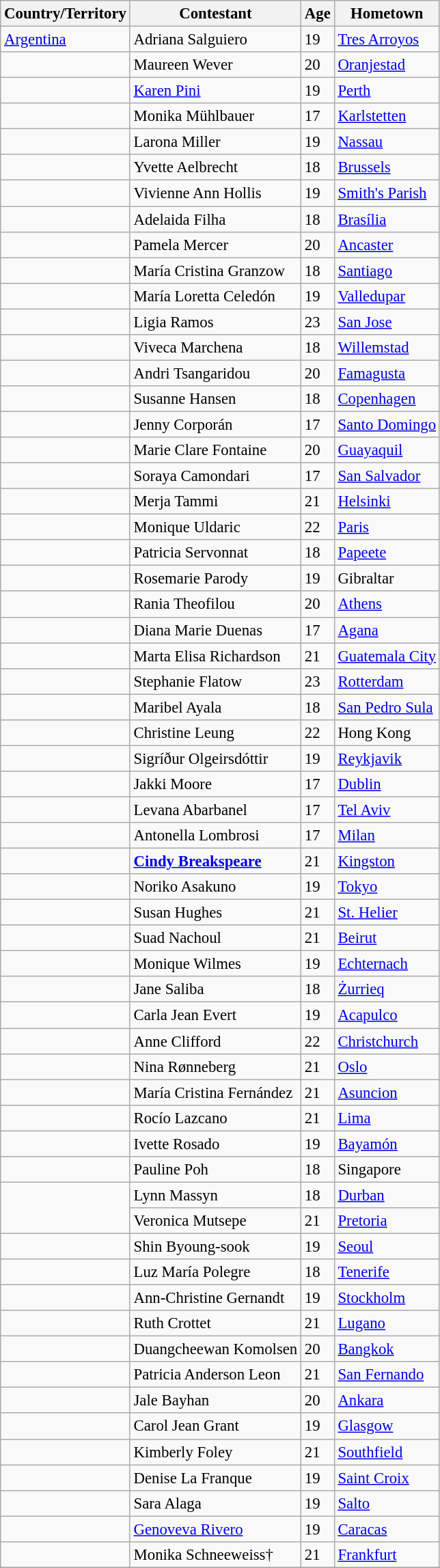<table class="wikitable sortable" style="font-size: 95%;">
<tr>
<th>Country/Territory</th>
<th>Contestant</th>
<th>Age</th>
<th>Hometown</th>
</tr>
<tr>
<td> <a href='#'>Argentina</a></td>
<td>Adriana Salguiero</td>
<td>19</td>
<td><a href='#'>Tres Arroyos</a></td>
</tr>
<tr>
<td></td>
<td>Maureen Wever</td>
<td>20</td>
<td><a href='#'>Oranjestad</a></td>
</tr>
<tr>
<td></td>
<td><a href='#'>Karen Pini</a></td>
<td>19</td>
<td><a href='#'>Perth</a></td>
</tr>
<tr>
<td></td>
<td>Monika Mühlbauer</td>
<td>17</td>
<td><a href='#'>Karlstetten</a></td>
</tr>
<tr>
<td></td>
<td>Larona Miller</td>
<td>19</td>
<td><a href='#'>Nassau</a></td>
</tr>
<tr>
<td></td>
<td>Yvette Aelbrecht</td>
<td>18</td>
<td><a href='#'>Brussels</a></td>
</tr>
<tr>
<td></td>
<td>Vivienne Ann Hollis</td>
<td>19</td>
<td><a href='#'>Smith's Parish</a></td>
</tr>
<tr>
<td></td>
<td>Adelaida Filha</td>
<td>18</td>
<td><a href='#'>Brasília</a></td>
</tr>
<tr>
<td></td>
<td>Pamela Mercer</td>
<td>20</td>
<td><a href='#'>Ancaster</a></td>
</tr>
<tr>
<td></td>
<td>María Cristina Granzow</td>
<td>18</td>
<td><a href='#'>Santiago</a></td>
</tr>
<tr>
<td></td>
<td>María Loretta Celedón</td>
<td>19</td>
<td><a href='#'>Valledupar</a></td>
</tr>
<tr>
<td></td>
<td>Ligia Ramos</td>
<td>23</td>
<td><a href='#'>San Jose</a></td>
</tr>
<tr>
<td></td>
<td>Viveca Marchena</td>
<td>18</td>
<td><a href='#'>Willemstad</a></td>
</tr>
<tr>
<td></td>
<td>Andri Tsangaridou</td>
<td>20</td>
<td><a href='#'>Famagusta</a></td>
</tr>
<tr>
<td></td>
<td>Susanne Hansen</td>
<td>18</td>
<td><a href='#'>Copenhagen</a></td>
</tr>
<tr>
<td></td>
<td>Jenny Corporán</td>
<td>17</td>
<td><a href='#'>Santo Domingo</a></td>
</tr>
<tr>
<td></td>
<td>Marie Clare Fontaine</td>
<td>20</td>
<td><a href='#'>Guayaquil</a></td>
</tr>
<tr>
<td></td>
<td>Soraya Camondari</td>
<td>17</td>
<td><a href='#'>San Salvador</a></td>
</tr>
<tr>
<td></td>
<td>Merja Tammi</td>
<td>21</td>
<td><a href='#'>Helsinki</a></td>
</tr>
<tr>
<td></td>
<td>Monique Uldaric</td>
<td>22</td>
<td><a href='#'>Paris</a></td>
</tr>
<tr>
<td></td>
<td>Patricia Servonnat</td>
<td>18</td>
<td><a href='#'>Papeete</a></td>
</tr>
<tr>
<td></td>
<td>Rosemarie Parody</td>
<td>19</td>
<td>Gibraltar</td>
</tr>
<tr>
<td></td>
<td>Rania Theofilou</td>
<td>20</td>
<td><a href='#'>Athens</a></td>
</tr>
<tr>
<td></td>
<td>Diana Marie Duenas</td>
<td>17</td>
<td><a href='#'>Agana</a></td>
</tr>
<tr>
<td></td>
<td>Marta Elisa Richardson</td>
<td>21</td>
<td><a href='#'>Guatemala City</a></td>
</tr>
<tr>
<td></td>
<td>Stephanie Flatow</td>
<td>23</td>
<td><a href='#'>Rotterdam</a></td>
</tr>
<tr>
<td></td>
<td>Maribel Ayala</td>
<td>18</td>
<td><a href='#'>San Pedro Sula</a></td>
</tr>
<tr>
<td></td>
<td>Christine Leung</td>
<td>22</td>
<td>Hong Kong</td>
</tr>
<tr>
<td></td>
<td>Sigríður Olgeirsdóttir</td>
<td>19</td>
<td><a href='#'>Reykjavik</a></td>
</tr>
<tr>
<td></td>
<td>Jakki Moore</td>
<td>17</td>
<td><a href='#'>Dublin</a></td>
</tr>
<tr>
<td></td>
<td>Levana Abarbanel</td>
<td>17</td>
<td><a href='#'>Tel Aviv</a></td>
</tr>
<tr>
<td></td>
<td>Antonella Lombrosi</td>
<td>17</td>
<td><a href='#'>Milan</a></td>
</tr>
<tr>
<td><strong></strong></td>
<td><strong><a href='#'>Cindy Breakspeare</a></strong></td>
<td>21</td>
<td><a href='#'>Kingston</a></td>
</tr>
<tr>
<td></td>
<td>Noriko Asakuno</td>
<td>19</td>
<td><a href='#'>Tokyo</a></td>
</tr>
<tr>
<td></td>
<td>Susan Hughes</td>
<td>21</td>
<td><a href='#'>St. Helier</a></td>
</tr>
<tr>
<td></td>
<td>Suad Nachoul</td>
<td>21</td>
<td><a href='#'>Beirut</a></td>
</tr>
<tr>
<td></td>
<td>Monique Wilmes</td>
<td>19</td>
<td><a href='#'>Echternach</a></td>
</tr>
<tr>
<td></td>
<td>Jane Saliba</td>
<td>18</td>
<td><a href='#'>Żurrieq</a></td>
</tr>
<tr>
<td></td>
<td>Carla Jean Evert</td>
<td>19</td>
<td><a href='#'>Acapulco</a></td>
</tr>
<tr>
<td></td>
<td>Anne Clifford</td>
<td>22</td>
<td><a href='#'>Christchurch</a></td>
</tr>
<tr>
<td></td>
<td>Nina Rønneberg</td>
<td>21</td>
<td><a href='#'>Oslo</a></td>
</tr>
<tr>
<td></td>
<td>María Cristina Fernández</td>
<td>21</td>
<td><a href='#'>Asuncion</a></td>
</tr>
<tr>
<td></td>
<td>Rocío Lazcano</td>
<td>21</td>
<td><a href='#'>Lima</a></td>
</tr>
<tr>
<td></td>
<td>Ivette Rosado</td>
<td>19</td>
<td><a href='#'>Bayamón</a></td>
</tr>
<tr>
<td></td>
<td>Pauline Poh</td>
<td>18</td>
<td>Singapore</td>
</tr>
<tr>
<td rowspan="2"></td>
<td>Lynn Massyn</td>
<td>18</td>
<td><a href='#'>Durban</a></td>
</tr>
<tr>
<td>Veronica Mutsepe</td>
<td>21</td>
<td><a href='#'>Pretoria</a></td>
</tr>
<tr>
<td></td>
<td>Shin Byoung-sook</td>
<td>19</td>
<td><a href='#'>Seoul</a></td>
</tr>
<tr>
<td></td>
<td>Luz María Polegre</td>
<td>18</td>
<td><a href='#'>Tenerife</a></td>
</tr>
<tr>
<td></td>
<td>Ann-Christine Gernandt</td>
<td>19</td>
<td><a href='#'>Stockholm</a></td>
</tr>
<tr>
<td></td>
<td>Ruth Crottet</td>
<td>21</td>
<td><a href='#'>Lugano</a></td>
</tr>
<tr>
<td></td>
<td>Duangcheewan Komolsen</td>
<td>20</td>
<td><a href='#'>Bangkok</a></td>
</tr>
<tr>
<td></td>
<td>Patricia Anderson Leon</td>
<td>21</td>
<td><a href='#'>San Fernando</a></td>
</tr>
<tr>
<td></td>
<td>Jale Bayhan</td>
<td>20</td>
<td><a href='#'>Ankara</a></td>
</tr>
<tr>
<td></td>
<td>Carol Jean Grant</td>
<td>19</td>
<td><a href='#'>Glasgow</a></td>
</tr>
<tr>
<td></td>
<td>Kimberly Foley</td>
<td>21</td>
<td><a href='#'>Southfield</a></td>
</tr>
<tr>
<td></td>
<td>Denise La Franque</td>
<td>19</td>
<td><a href='#'>Saint Croix</a></td>
</tr>
<tr>
<td></td>
<td>Sara Alaga</td>
<td>19</td>
<td><a href='#'>Salto</a></td>
</tr>
<tr>
<td></td>
<td><a href='#'>Genoveva Rivero</a></td>
<td>19</td>
<td><a href='#'>Caracas</a></td>
</tr>
<tr>
<td></td>
<td>Monika Schneeweiss†</td>
<td>21</td>
<td><a href='#'>Frankfurt</a></td>
</tr>
<tr>
</tr>
</table>
